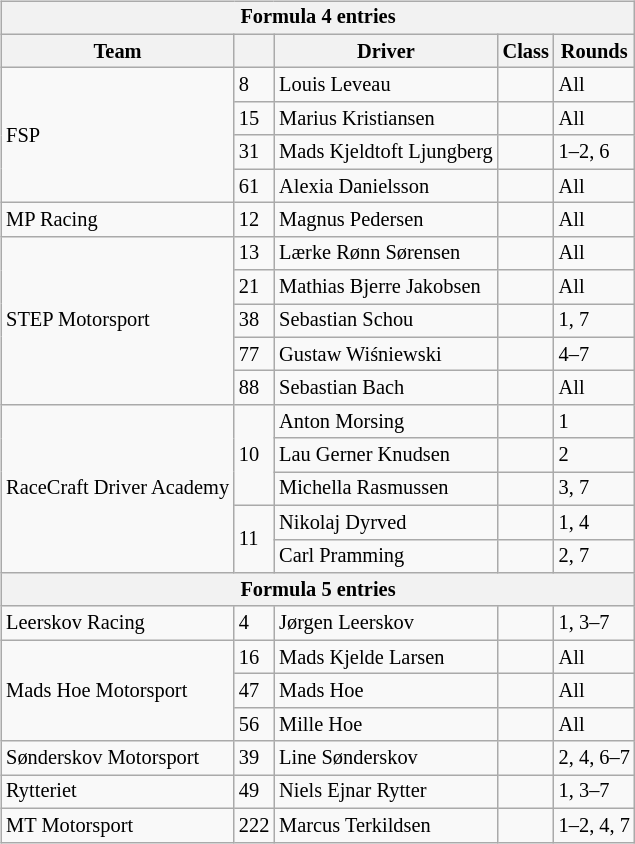<table>
<tr>
<td><br><table class="wikitable" style="font-size: 85%">
<tr>
<th colspan=5>Formula 4 entries</th>
</tr>
<tr>
<th>Team</th>
<th></th>
<th>Driver</th>
<th>Class</th>
<th>Rounds</th>
</tr>
<tr>
<td rowspan=4> FSP</td>
<td>8</td>
<td> Louis Leveau</td>
<td></td>
<td>All</td>
</tr>
<tr>
<td>15</td>
<td> Marius Kristiansen</td>
<td style="text-align:center"></td>
<td>All</td>
</tr>
<tr>
<td>31</td>
<td nowrap> Mads Kjeldtoft Ljungberg</td>
<td style="text-align:center"></td>
<td>1–2, 6</td>
</tr>
<tr>
<td>61</td>
<td> Alexia Danielsson</td>
<td></td>
<td>All</td>
</tr>
<tr>
<td> MP Racing</td>
<td>12</td>
<td> Magnus Pedersen</td>
<td></td>
<td>All</td>
</tr>
<tr>
<td rowspan=5> STEP Motorsport</td>
<td>13</td>
<td> Lærke Rønn Sørensen</td>
<td></td>
<td>All</td>
</tr>
<tr>
<td>21</td>
<td nowrap> Mathias Bjerre Jakobsen</td>
<td></td>
<td>All</td>
</tr>
<tr>
<td>38</td>
<td> Sebastian Schou</td>
<td style="text-align:center"></td>
<td>1, 7</td>
</tr>
<tr>
<td>77</td>
<td> Gustaw Wiśniewski</td>
<td style="text-align:center"></td>
<td>4–7</td>
</tr>
<tr>
<td>88</td>
<td> Sebastian Bach</td>
<td style="text-align:center"></td>
<td>All</td>
</tr>
<tr>
<td rowspan=5 nowrap> RaceCraft Driver Academy</td>
<td rowspan=3>10</td>
<td> Anton Morsing</td>
<td style="text-align:center"></td>
<td>1</td>
</tr>
<tr>
<td> Lau Gerner Knudsen</td>
<td style="text-align:center"></td>
<td>2</td>
</tr>
<tr>
<td> Michella Rasmussen</td>
<td></td>
<td>3, 7</td>
</tr>
<tr>
<td rowspan=2>11</td>
<td> Nikolaj Dyrved</td>
<td style="text-align:center"></td>
<td>1, 4</td>
</tr>
<tr>
<td> Carl Pramming</td>
<td style="text-align:center"></td>
<td>2, 7</td>
</tr>
<tr>
<th colspan=5>Formula 5 entries</th>
</tr>
<tr>
<td> Leerskov Racing</td>
<td>4</td>
<td> Jørgen Leerskov</td>
<td></td>
<td>1, 3–7</td>
</tr>
<tr>
<td rowspan=3> Mads Hoe Motorsport</td>
<td>16</td>
<td> Mads Kjelde Larsen</td>
<td style="text-align:center"></td>
<td>All</td>
</tr>
<tr>
<td>47</td>
<td> Mads Hoe</td>
<td></td>
<td>All</td>
</tr>
<tr>
<td>56</td>
<td> Mille Hoe</td>
<td></td>
<td>All</td>
</tr>
<tr>
<td> Sønderskov Motorsport</td>
<td>39</td>
<td> Line Sønderskov</td>
<td></td>
<td>2, 4, 6–7</td>
</tr>
<tr>
<td> Rytteriet</td>
<td>49</td>
<td> Niels Ejnar Rytter</td>
<td></td>
<td>1, 3–7</td>
</tr>
<tr>
<td> MT Motorsport</td>
<td>222</td>
<td> Marcus Terkildsen</td>
<td style="text-align:center"></td>
<td nowrap>1–2, 4, 7</td>
</tr>
</table>
</td>
</tr>
</table>
